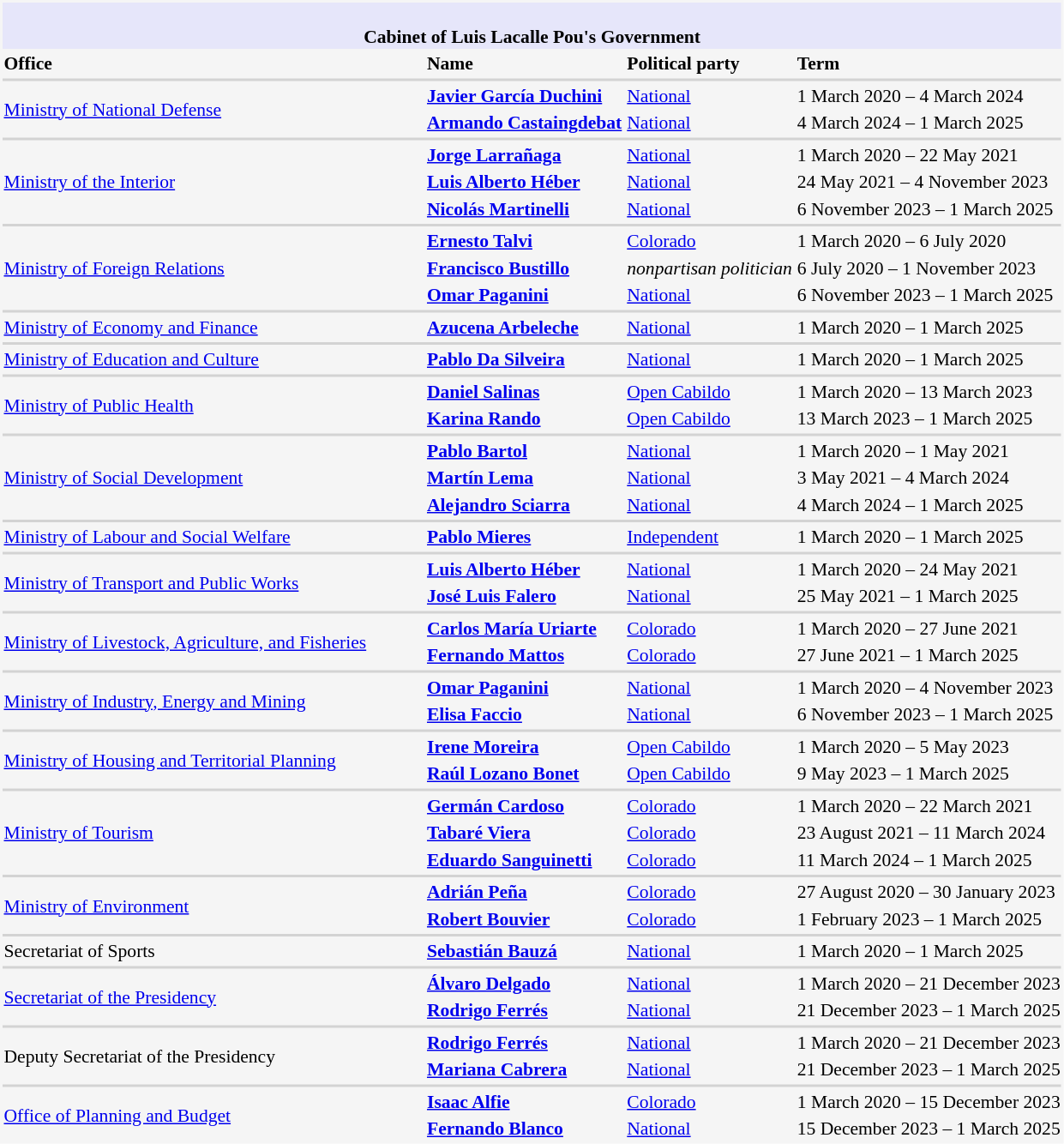<table class="toccolours" style="float:auto; font-size:90%; max-width:100%; min-width:530px; background:#f5f5f5;">
<tr>
<th colspan="4" style="background:lavender;"><div> </div>Cabinet of Luis Lacalle Pou's Government</th>
</tr>
<tr style="font-weight:bold;">
<td style="width:40%;">Office</td>
<td>Name</td>
<td>Political party</td>
<td>Term</td>
</tr>
<tr>
<th colspan="4" style="background:#D3D3D3;"></th>
</tr>
<tr>
<td rowspan="2"><a href='#'>Ministry of National Defense</a></td>
<td><strong><a href='#'>Javier García Duchini</a></strong></td>
<td><a href='#'>National</a></td>
<td>1 March 2020 – 4 March 2024</td>
</tr>
<tr>
<td><strong><a href='#'>Armando Castaingdebat</a></strong></td>
<td><a href='#'>National</a></td>
<td>4 March 2024 – 1 March 2025</td>
</tr>
<tr>
<th colspan="4" style="background:#D3D3D3;"></th>
</tr>
<tr>
<td rowspan="3"><a href='#'>Ministry of the Interior</a></td>
<td><strong><a href='#'>Jorge Larrañaga</a></strong></td>
<td><a href='#'>National</a></td>
<td>1 March 2020 – 22 May 2021</td>
</tr>
<tr>
<td><strong><a href='#'>Luis Alberto Héber</a></strong></td>
<td><a href='#'>National</a></td>
<td>24 May 2021 – 4 November 2023</td>
</tr>
<tr>
<td><strong><a href='#'>Nicolás Martinelli</a></strong></td>
<td><a href='#'>National</a></td>
<td>6 November 2023 – 1 March 2025</td>
</tr>
<tr>
<th colspan="4" style="background:#D3D3D3;"></th>
</tr>
<tr>
<td rowspan="3"><a href='#'>Ministry of Foreign Relations</a></td>
<td><strong><a href='#'>Ernesto Talvi</a></strong></td>
<td><a href='#'>Colorado</a></td>
<td>1 March 2020 – 6 July 2020</td>
</tr>
<tr>
<td><strong><a href='#'>Francisco Bustillo</a></strong></td>
<td><em>nonpartisan politician</em></td>
<td>6 July 2020 – 1 November 2023</td>
</tr>
<tr>
<td><strong><a href='#'>Omar Paganini</a></strong></td>
<td><a href='#'>National</a></td>
<td>6 November 2023 – 1 March 2025</td>
</tr>
<tr>
<th colspan="4" style="background:#D3D3D3;"></th>
</tr>
<tr>
<td><a href='#'>Ministry of Economy and Finance</a></td>
<td><strong><a href='#'>Azucena Arbeleche</a></strong></td>
<td><a href='#'>National</a></td>
<td>1 March 2020 – 1 March 2025</td>
</tr>
<tr>
<th colspan="4" style="background:#D3D3D3;"></th>
</tr>
<tr>
<td><a href='#'>Ministry of Education and Culture</a></td>
<td><strong><a href='#'>Pablo Da Silveira</a></strong></td>
<td><a href='#'>National</a></td>
<td>1 March 2020 – 1 March 2025</td>
</tr>
<tr>
<th colspan="4" style="background:#D3D3D3;"></th>
</tr>
<tr>
<td rowspan="2"><a href='#'>Ministry of Public Health</a></td>
<td><strong><a href='#'>Daniel Salinas</a></strong></td>
<td><a href='#'>Open Cabildo</a></td>
<td>1 March 2020 – 13 March 2023</td>
</tr>
<tr>
<td><strong><a href='#'>Karina Rando</a></strong></td>
<td><a href='#'>Open Cabildo</a></td>
<td>13 March 2023 – 1 March 2025</td>
</tr>
<tr>
<th colspan="4" style="background:#D3D3D3;"></th>
</tr>
<tr>
<td rowspan="3"><a href='#'>Ministry of Social Development</a></td>
<td><strong><a href='#'>Pablo Bartol</a></strong></td>
<td><a href='#'>National</a></td>
<td>1 March 2020 – 1 May 2021</td>
</tr>
<tr>
<td><strong><a href='#'>Martín Lema</a></strong></td>
<td><a href='#'>National</a></td>
<td>3 May 2021 – 4 March 2024</td>
</tr>
<tr>
<td><strong><a href='#'>Alejandro Sciarra</a></strong></td>
<td><a href='#'>National</a></td>
<td>4 March 2024 – 1 March 2025</td>
</tr>
<tr>
<th colspan="4" style="background:#D3D3D3;"></th>
</tr>
<tr>
<td><a href='#'>Ministry of Labour and Social Welfare</a></td>
<td><strong><a href='#'>Pablo Mieres</a></strong></td>
<td><a href='#'>Independent</a></td>
<td>1 March 2020 – 1 March 2025</td>
</tr>
<tr>
<th colspan="4" style="background:#D3D3D3;"></th>
</tr>
<tr>
<td rowspan="2"><a href='#'>Ministry of Transport and Public Works</a></td>
<td><strong><a href='#'>Luis Alberto Héber</a></strong></td>
<td><a href='#'>National</a></td>
<td>1 March 2020 – 24 May 2021</td>
</tr>
<tr>
<td><strong><a href='#'>José Luis Falero</a></strong></td>
<td><a href='#'>National</a></td>
<td>25 May 2021 – 1 March 2025</td>
</tr>
<tr>
<th colspan="4" style="background:#D3D3D3;"></th>
</tr>
<tr>
<td rowspan="2"><a href='#'>Ministry of Livestock, Agriculture, and Fisheries</a></td>
<td><strong><a href='#'>Carlos María Uriarte</a></strong></td>
<td><a href='#'>Colorado</a></td>
<td>1 March 2020 – 27 June 2021</td>
</tr>
<tr>
<td><strong><a href='#'>Fernando Mattos</a></strong></td>
<td><a href='#'>Colorado</a></td>
<td>27 June 2021 – 1 March 2025</td>
</tr>
<tr>
<th colspan="4" style="background:#D3D3D3;"></th>
</tr>
<tr>
<td rowspan="2"><a href='#'>Ministry of Industry, Energy and Mining</a></td>
<td><strong><a href='#'>Omar Paganini</a></strong></td>
<td><a href='#'>National</a></td>
<td>1 March 2020 – 4 November 2023</td>
</tr>
<tr>
<td><strong><a href='#'>Elisa Faccio</a></strong></td>
<td><a href='#'>National</a></td>
<td>6 November 2023 – 1 March 2025</td>
</tr>
<tr>
<th colspan="4" style="background:#D3D3D3;"></th>
</tr>
<tr>
<td rowspan="2"><a href='#'>Ministry of Housing and Territorial Planning</a></td>
<td><strong><a href='#'>Irene Moreira</a></strong></td>
<td><a href='#'>Open Cabildo</a></td>
<td>1 March 2020 – 5 May 2023</td>
</tr>
<tr>
<td><strong><a href='#'>Raúl Lozano Bonet</a></strong></td>
<td><a href='#'>Open Cabildo</a></td>
<td>9 May 2023 – 1 March 2025</td>
</tr>
<tr>
<th colspan="4" style="background:#D3D3D3;"></th>
</tr>
<tr>
<td rowspan="3"><a href='#'>Ministry of Tourism</a></td>
<td><strong><a href='#'>Germán Cardoso</a></strong></td>
<td><a href='#'>Colorado</a></td>
<td>1 March 2020 – 22 March 2021</td>
</tr>
<tr>
<td><strong><a href='#'>Tabaré Viera</a></strong></td>
<td><a href='#'>Colorado</a></td>
<td>23 August 2021 – 11 March 2024</td>
</tr>
<tr>
<td><strong><a href='#'>Eduardo Sanguinetti</a></strong></td>
<td><a href='#'>Colorado</a></td>
<td>11 March 2024 – 1 March 2025</td>
</tr>
<tr>
<th colspan="4" style="background:#D3D3D3;"></th>
</tr>
<tr>
<td rowspan="2"><a href='#'>Ministry of Environment</a></td>
<td><strong><a href='#'>Adrián Peña</a></strong></td>
<td><a href='#'>Colorado</a></td>
<td>27 August 2020 – 30 January 2023</td>
</tr>
<tr>
<td><strong><a href='#'>Robert Bouvier</a></strong></td>
<td><a href='#'>Colorado</a></td>
<td>1 February 2023 – 1 March 2025</td>
</tr>
<tr>
<th colspan="4" style="background:#D3D3D3;"></th>
</tr>
<tr>
<td>Secretariat of Sports</td>
<td><strong><a href='#'>Sebastián Bauzá</a></strong></td>
<td><a href='#'>National</a></td>
<td>1 March 2020 – 1 March 2025</td>
</tr>
<tr>
<th colspan="4" style="background:#D3D3D3;"></th>
</tr>
<tr>
<td rowspan="2"><a href='#'>Secretariat of the Presidency</a></td>
<td><strong><a href='#'>Álvaro Delgado</a></strong></td>
<td><a href='#'>National</a></td>
<td>1 March 2020 – 21 December 2023</td>
</tr>
<tr>
<td><strong><a href='#'>Rodrigo Ferrés</a></strong></td>
<td><a href='#'>National</a></td>
<td>21 December 2023 – 1 March 2025</td>
</tr>
<tr>
<th colspan="4" style="background:#D3D3D3;"></th>
</tr>
<tr>
<td rowspan="2">Deputy Secretariat of the Presidency</td>
<td><strong><a href='#'>Rodrigo Ferrés</a></strong></td>
<td><a href='#'>National</a></td>
<td>1 March 2020 – 21 December 2023</td>
</tr>
<tr>
<td><strong><a href='#'>Mariana Cabrera</a></strong></td>
<td><a href='#'>National</a></td>
<td>21 December 2023 – 1 March 2025</td>
</tr>
<tr>
<th colspan="4" style="background:#D3D3D3;"></th>
</tr>
<tr>
<td rowspan="2"><a href='#'>Office of Planning and Budget</a></td>
<td><strong><a href='#'>Isaac Alfie</a></strong></td>
<td><a href='#'>Colorado</a></td>
<td>1 March 2020 – 15 December 2023</td>
</tr>
<tr>
<td><a href='#'><strong>Fernando Blanco</strong></a></td>
<td><a href='#'>National</a></td>
<td>15 December 2023 – 1 March 2025</td>
</tr>
</table>
